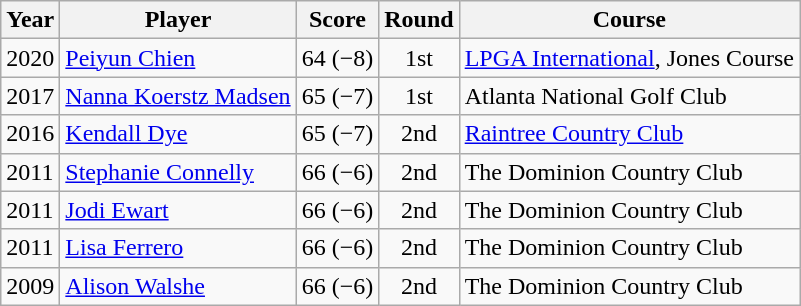<table class="wikitable">
<tr>
<th>Year</th>
<th>Player</th>
<th>Score</th>
<th>Round</th>
<th>Course</th>
</tr>
<tr>
<td>2020</td>
<td><a href='#'>Peiyun Chien</a></td>
<td>64 (−8)</td>
<td align=center>1st</td>
<td><a href='#'>LPGA International</a>, Jones Course</td>
</tr>
<tr>
<td>2017</td>
<td><a href='#'>Nanna Koerstz Madsen</a></td>
<td>65 (−7)</td>
<td align=center>1st</td>
<td>Atlanta National Golf Club</td>
</tr>
<tr>
<td>2016</td>
<td><a href='#'>Kendall Dye</a></td>
<td>65 (−7)</td>
<td align=center>2nd</td>
<td><a href='#'>Raintree Country Club</a></td>
</tr>
<tr>
<td>2011</td>
<td><a href='#'>Stephanie Connelly</a></td>
<td>66 (−6)</td>
<td align=center>2nd</td>
<td>The Dominion Country Club</td>
</tr>
<tr>
<td>2011</td>
<td><a href='#'>Jodi Ewart</a></td>
<td>66 (−6)</td>
<td align=center>2nd</td>
<td>The Dominion Country Club</td>
</tr>
<tr>
<td>2011</td>
<td><a href='#'>Lisa Ferrero</a></td>
<td>66 (−6)</td>
<td align=center>2nd</td>
<td>The Dominion Country Club</td>
</tr>
<tr>
<td>2009</td>
<td><a href='#'>Alison Walshe</a></td>
<td>66 (−6)</td>
<td align=center>2nd</td>
<td>The Dominion Country Club</td>
</tr>
</table>
